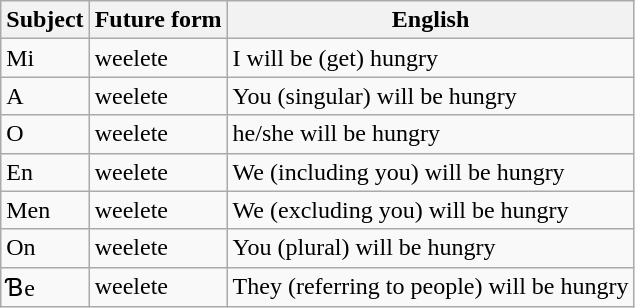<table class="wikitable sortable">
<tr>
<th>Subject</th>
<th>Future form</th>
<th>English</th>
</tr>
<tr>
<td>Mi</td>
<td>weelete</td>
<td>I will be (get) hungry</td>
</tr>
<tr>
<td>A</td>
<td>weelete</td>
<td>You (singular) will be hungry</td>
</tr>
<tr>
<td>O</td>
<td>weelete</td>
<td>he/she will be hungry</td>
</tr>
<tr>
<td>En</td>
<td>weelete</td>
<td>We (including you) will be hungry</td>
</tr>
<tr>
<td>Men</td>
<td>weelete</td>
<td>We (excluding you) will be hungry</td>
</tr>
<tr>
<td>On</td>
<td>weelete</td>
<td>You (plural) will be hungry</td>
</tr>
<tr>
<td>Ɓe</td>
<td>weelete</td>
<td>They (referring to people) will be hungry</td>
</tr>
</table>
